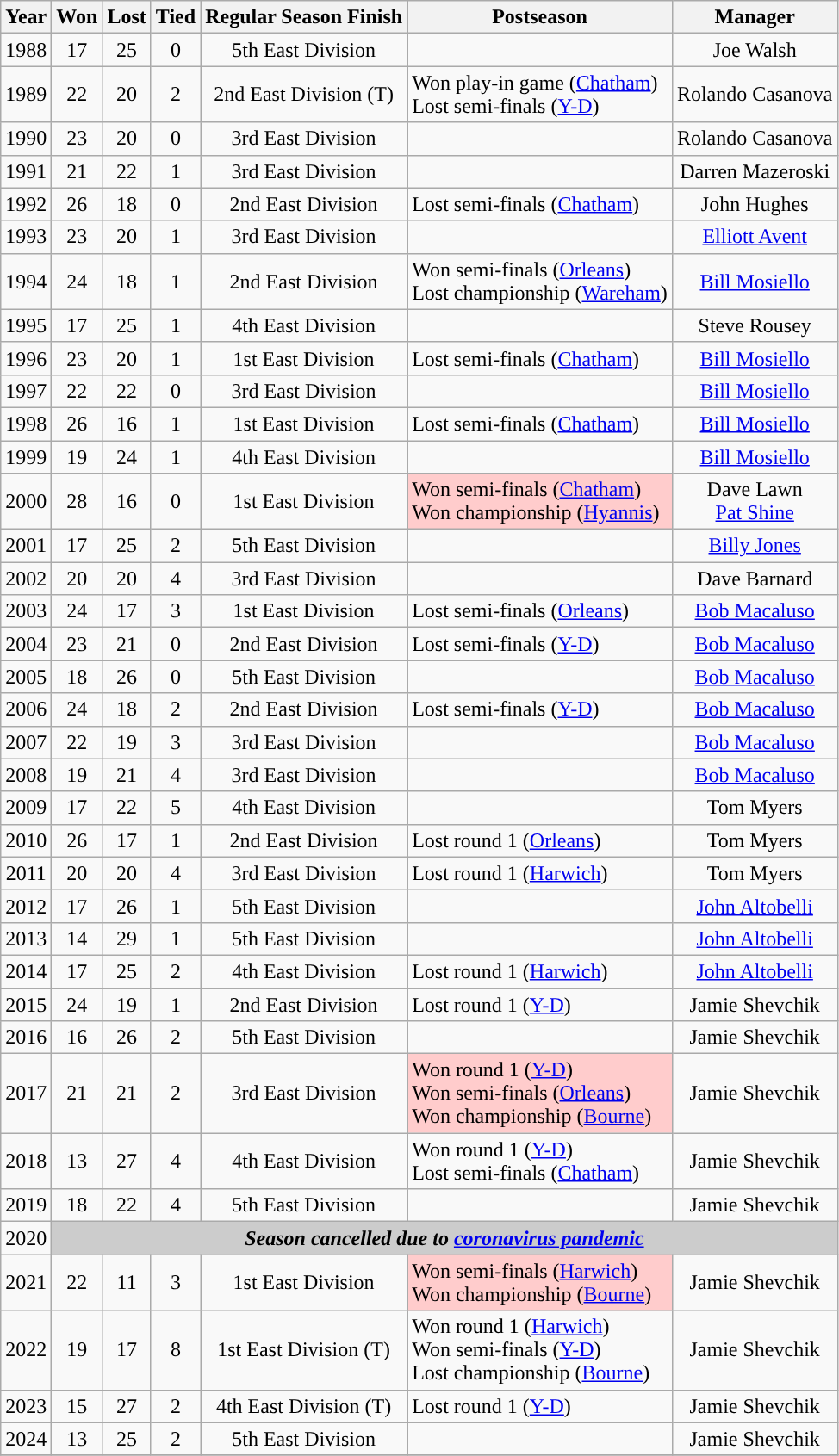<table class="wikitable" style="text-align:center">
<tr>
<th>Year</th>
<th>Won</th>
<th>Lost</th>
<th>Tied</th>
<th>Regular Season Finish</th>
<th>Postseason</th>
<th>Manager</th>
</tr>
<tr>
<td>1988</td>
<td>17</td>
<td>25</td>
<td>0</td>
<td>5th East Division</td>
<td></td>
<td>Joe Walsh</td>
</tr>
<tr>
<td>1989</td>
<td>22</td>
<td>20</td>
<td>2</td>
<td>2nd East Division (T)</td>
<td style="text-align:left">Won play-in game (<a href='#'>Chatham</a>)<br>Lost semi-finals (<a href='#'>Y-D</a>)</td>
<td>Rolando Casanova</td>
</tr>
<tr>
<td>1990</td>
<td>23</td>
<td>20</td>
<td>0</td>
<td>3rd East Division</td>
<td></td>
<td>Rolando Casanova</td>
</tr>
<tr>
<td>1991</td>
<td>21</td>
<td>22</td>
<td>1</td>
<td>3rd East Division</td>
<td></td>
<td>Darren Mazeroski</td>
</tr>
<tr>
<td>1992</td>
<td>26</td>
<td>18</td>
<td>0</td>
<td>2nd East Division</td>
<td style="text-align:left">Lost semi-finals (<a href='#'>Chatham</a>)</td>
<td>John Hughes</td>
</tr>
<tr>
<td>1993</td>
<td>23</td>
<td>20</td>
<td>1</td>
<td>3rd East Division</td>
<td></td>
<td><a href='#'>Elliott Avent</a></td>
</tr>
<tr>
<td>1994</td>
<td>24</td>
<td>18</td>
<td>1</td>
<td>2nd East Division</td>
<td style="text-align:left">Won semi-finals (<a href='#'>Orleans</a>)<br>Lost championship (<a href='#'>Wareham</a>)</td>
<td><a href='#'>Bill Mosiello</a></td>
</tr>
<tr>
<td>1995</td>
<td>17</td>
<td>25</td>
<td>1</td>
<td>4th East Division</td>
<td></td>
<td>Steve Rousey</td>
</tr>
<tr>
<td>1996</td>
<td>23</td>
<td>20</td>
<td>1</td>
<td>1st East Division</td>
<td style="text-align:left">Lost semi-finals (<a href='#'>Chatham</a>)</td>
<td><a href='#'>Bill Mosiello</a></td>
</tr>
<tr>
<td>1997</td>
<td>22</td>
<td>22</td>
<td>0</td>
<td>3rd East Division</td>
<td></td>
<td><a href='#'>Bill Mosiello</a></td>
</tr>
<tr>
<td>1998</td>
<td>26</td>
<td>16</td>
<td>1</td>
<td>1st East Division</td>
<td style="text-align:left">Lost semi-finals (<a href='#'>Chatham</a>)</td>
<td><a href='#'>Bill Mosiello</a></td>
</tr>
<tr>
<td>1999</td>
<td>19</td>
<td>24</td>
<td>1</td>
<td>4th East Division</td>
<td></td>
<td><a href='#'>Bill Mosiello</a></td>
</tr>
<tr>
<td>2000</td>
<td>28</td>
<td>16</td>
<td>0</td>
<td>1st East Division</td>
<td style="text-align:left" bgcolor=#ffcccc>Won semi-finals (<a href='#'>Chatham</a>)<br>Won championship (<a href='#'>Hyannis</a>)</td>
<td>Dave Lawn<br><a href='#'>Pat Shine</a></td>
</tr>
<tr>
<td>2001</td>
<td>17</td>
<td>25</td>
<td>2</td>
<td>5th East Division</td>
<td></td>
<td><a href='#'>Billy Jones</a></td>
</tr>
<tr>
<td>2002</td>
<td>20</td>
<td>20</td>
<td>4</td>
<td>3rd East Division</td>
<td></td>
<td>Dave Barnard</td>
</tr>
<tr>
<td>2003</td>
<td>24</td>
<td>17</td>
<td>3</td>
<td>1st East Division</td>
<td style="text-align:left">Lost semi-finals (<a href='#'>Orleans</a>)</td>
<td><a href='#'>Bob Macaluso</a></td>
</tr>
<tr>
<td>2004</td>
<td>23</td>
<td>21</td>
<td>0</td>
<td>2nd East Division</td>
<td style="text-align:left">Lost semi-finals (<a href='#'>Y-D</a>)</td>
<td><a href='#'>Bob Macaluso</a></td>
</tr>
<tr>
<td>2005</td>
<td>18</td>
<td>26</td>
<td>0</td>
<td>5th East Division</td>
<td></td>
<td><a href='#'>Bob Macaluso</a></td>
</tr>
<tr>
<td>2006</td>
<td>24</td>
<td>18</td>
<td>2</td>
<td>2nd East Division</td>
<td style="text-align:left">Lost semi-finals (<a href='#'>Y-D</a>)</td>
<td><a href='#'>Bob Macaluso</a></td>
</tr>
<tr>
<td>2007</td>
<td>22</td>
<td>19</td>
<td>3</td>
<td>3rd East Division</td>
<td></td>
<td><a href='#'>Bob Macaluso</a></td>
</tr>
<tr>
<td>2008</td>
<td>19</td>
<td>21</td>
<td>4</td>
<td>3rd East Division</td>
<td></td>
<td><a href='#'>Bob Macaluso</a></td>
</tr>
<tr>
<td>2009</td>
<td>17</td>
<td>22</td>
<td>5</td>
<td>4th East Division</td>
<td></td>
<td>Tom Myers</td>
</tr>
<tr>
<td>2010</td>
<td>26</td>
<td>17</td>
<td>1</td>
<td>2nd East Division</td>
<td style="text-align:left">Lost round 1 (<a href='#'>Orleans</a>)</td>
<td>Tom Myers</td>
</tr>
<tr>
<td>2011</td>
<td>20</td>
<td>20</td>
<td>4</td>
<td>3rd East Division</td>
<td style="text-align:left">Lost round 1 (<a href='#'>Harwich</a>)</td>
<td>Tom Myers</td>
</tr>
<tr>
<td>2012</td>
<td>17</td>
<td>26</td>
<td>1</td>
<td>5th East Division</td>
<td></td>
<td><a href='#'>John Altobelli</a></td>
</tr>
<tr>
<td>2013</td>
<td>14</td>
<td>29</td>
<td>1</td>
<td>5th East Division</td>
<td></td>
<td><a href='#'>John Altobelli</a></td>
</tr>
<tr>
<td>2014</td>
<td>17</td>
<td>25</td>
<td>2</td>
<td>4th East Division</td>
<td style="text-align:left">Lost round 1 (<a href='#'>Harwich</a>)</td>
<td><a href='#'>John Altobelli</a></td>
</tr>
<tr>
<td>2015</td>
<td>24</td>
<td>19</td>
<td>1</td>
<td>2nd East Division</td>
<td style="text-align:left">Lost round 1 (<a href='#'>Y-D</a>)</td>
<td>Jamie Shevchik</td>
</tr>
<tr>
<td>2016</td>
<td>16</td>
<td>26</td>
<td>2</td>
<td>5th East Division</td>
<td></td>
<td>Jamie Shevchik</td>
</tr>
<tr>
<td>2017</td>
<td>21</td>
<td>21</td>
<td>2</td>
<td>3rd East Division</td>
<td style="text-align:left" bgcolor=#ffcccc>Won round 1 (<a href='#'>Y-D</a>)<br>Won semi-finals (<a href='#'>Orleans</a>)<br>Won championship (<a href='#'>Bourne</a>)</td>
<td>Jamie Shevchik</td>
</tr>
<tr>
<td>2018</td>
<td>13</td>
<td>27</td>
<td>4</td>
<td>4th East Division</td>
<td style="text-align:left">Won round 1 (<a href='#'>Y-D</a>)<br>Lost semi-finals (<a href='#'>Chatham</a>)</td>
<td>Jamie Shevchik</td>
</tr>
<tr>
<td>2019</td>
<td>18</td>
<td>22</td>
<td>4</td>
<td>5th East Division</td>
<td></td>
<td>Jamie Shevchik</td>
</tr>
<tr>
<td>2020</td>
<td colspan="6" align="center" bgcolor=#cccccc><strong><em>Season cancelled due to <a href='#'>coronavirus pandemic</a></em></strong></td>
</tr>
<tr>
<td>2021</td>
<td>22</td>
<td>11</td>
<td>3</td>
<td>1st East Division</td>
<td style="text-align:left" bgcolor=#ffcccc>Won semi-finals (<a href='#'>Harwich</a>)<br>Won championship (<a href='#'>Bourne</a>)</td>
<td>Jamie Shevchik</td>
</tr>
<tr>
<td>2022</td>
<td>19</td>
<td>17</td>
<td>8</td>
<td>1st East Division (T)</td>
<td style="text-align:left">Won round 1 (<a href='#'>Harwich</a>)<br>Won semi-finals (<a href='#'>Y-D</a>)<br>Lost championship (<a href='#'>Bourne</a>)</td>
<td>Jamie Shevchik</td>
</tr>
<tr>
<td>2023</td>
<td>15</td>
<td>27</td>
<td>2</td>
<td>4th East Division (T)</td>
<td style="text-align:left">Lost round 1 (<a href='#'>Y-D</a>)</td>
<td>Jamie Shevchik</td>
</tr>
<tr>
<td>2024</td>
<td>13</td>
<td>25</td>
<td>2</td>
<td>5th East Division</td>
<td></td>
<td>Jamie Shevchik</td>
</tr>
<tr>
</tr>
</table>
